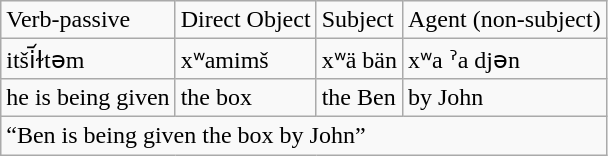<table class="wikitable">
<tr>
<td>Verb-passive</td>
<td>Direct Object</td>
<td>Subject</td>
<td>Agent (non-subject)</td>
</tr>
<tr>
<td>itši᷄ɫtəm</td>
<td>xʷamimš</td>
<td>xʷä bän</td>
<td>xʷa ˀa djən</td>
</tr>
<tr>
<td>he is being given</td>
<td>the box</td>
<td>the Ben</td>
<td>by John</td>
</tr>
<tr>
<td colspan="4">“Ben is being given the box by John”</td>
</tr>
</table>
